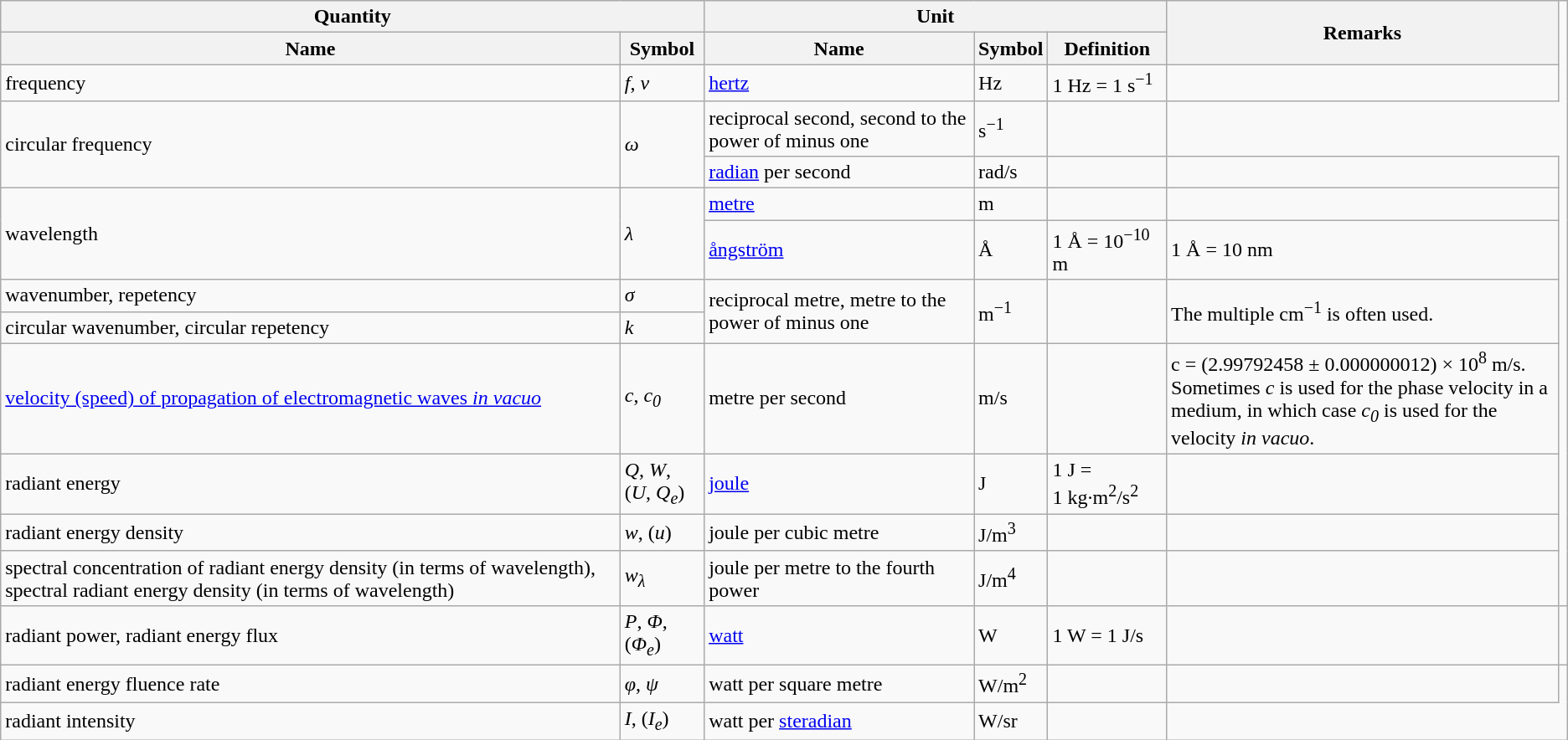<table class="wikitable">
<tr>
<th colspan="2">Quantity</th>
<th colspan="3">Unit</th>
<th rowspan="2" width="25%">Remarks</th>
</tr>
<tr>
<th>Name</th>
<th>Symbol</th>
<th>Name</th>
<th>Symbol</th>
<th>Definition</th>
</tr>
<tr>
<td>frequency</td>
<td><em>f</em>, <em>v</em></td>
<td><a href='#'>hertz</a></td>
<td>Hz</td>
<td>1 Hz = 1 s<sup>−1</sup></td>
<td></td>
</tr>
<tr>
<td rowspan="2">circular frequency</td>
<td rowspan="2"><em>ω</em></td>
<td>reciprocal second, second to the power of minus one</td>
<td>s<sup>−1</sup></td>
<td></td>
</tr>
<tr>
<td><a href='#'>radian</a> per second</td>
<td>rad/s</td>
<td></td>
<td></td>
</tr>
<tr>
<td rowspan="2">wavelength</td>
<td rowspan="2"><em>λ</em></td>
<td><a href='#'>metre</a></td>
<td>m</td>
<td></td>
<td></td>
</tr>
<tr>
<td><a href='#'>ångström</a></td>
<td>Å</td>
<td>1 Å = 10<sup>−10</sup> m</td>
<td>1 Å = 10 nm</td>
</tr>
<tr>
<td>wavenumber, repetency</td>
<td><em>σ</em></td>
<td rowspan="2">reciprocal metre, metre to the power of minus one</td>
<td rowspan="2">m<sup>−1</sup></td>
<td rowspan="2"> </td>
<td rowspan="2">The multiple cm<sup>−1</sup> is often used.</td>
</tr>
<tr>
<td>circular wavenumber, circular repetency</td>
<td><em>k</em></td>
</tr>
<tr>
<td><a href='#'>velocity (speed) of propagation of electromagnetic waves <em>in vacuo</em></a></td>
<td><em>c</em>, <em>c<sub>0</sub></em></td>
<td>metre per second</td>
<td>m/s</td>
<td> </td>
<td>c = (2.99792458 ± 0.000000012) × 10<sup>8</sup> m/s.<br>Sometimes <em>c</em> is used for the phase velocity in a medium, in which case <em>c<sub>0</sub></em> is used for the velocity <em>in vacuo</em>.</td>
</tr>
<tr>
<td>radiant energy</td>
<td><em>Q</em>, <em>W</em>,<br>(<em>U</em>, <em>Q<sub>e</sub></em>)</td>
<td><a href='#'>joule</a></td>
<td>J</td>
<td>1 J = 1 kg·m<sup>2</sup>/s<sup>2</sup></td>
<td></td>
</tr>
<tr>
<td>radiant energy density</td>
<td><em>w</em>, (<em>u</em>)</td>
<td>joule per cubic metre</td>
<td>J/m<sup>3</sup></td>
<td></td>
<td></td>
</tr>
<tr>
<td>spectral concentration of radiant energy density (in terms of wavelength), spectral radiant energy density (in terms of wavelength)</td>
<td><em>w<sub>λ</sub></em></td>
<td>joule per metre to the fourth power</td>
<td>J/m<sup>4</sup></td>
<td></td>
<td></td>
</tr>
<tr>
<td>radiant power, radiant energy flux</td>
<td><em>P</em>, <em>Φ</em>, (<em>Φ<sub>e</sub></em>)</td>
<td><a href='#'>watt</a></td>
<td>W</td>
<td>1 W = 1 J/s</td>
<td></td>
<td></td>
</tr>
<tr>
<td>radiant energy fluence rate</td>
<td><em>φ</em>, <em>ψ</em></td>
<td>watt per square metre</td>
<td>W/m<sup>2</sup></td>
<td></td>
<td></td>
</tr>
<tr>
<td>radiant intensity</td>
<td><em>I</em>, (<em>I<sub>e</sub></em>)</td>
<td>watt per <a href='#'>steradian</a></td>
<td>W/sr</td>
<td></td>
</tr>
</table>
